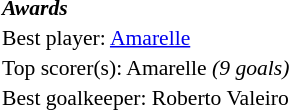<table width=100% cellspacing=1 style="font-size: 90%;">
<tr>
<td><strong><em>Awards</em></strong></td>
</tr>
<tr>
<td>Best player:  <a href='#'>Amarelle</a></td>
</tr>
<tr>
<td colspan=4>Top scorer(s):  Amarelle <em>(9 goals)</em></td>
</tr>
<tr>
<td>Best goalkeeper:  Roberto Valeiro</td>
</tr>
</table>
